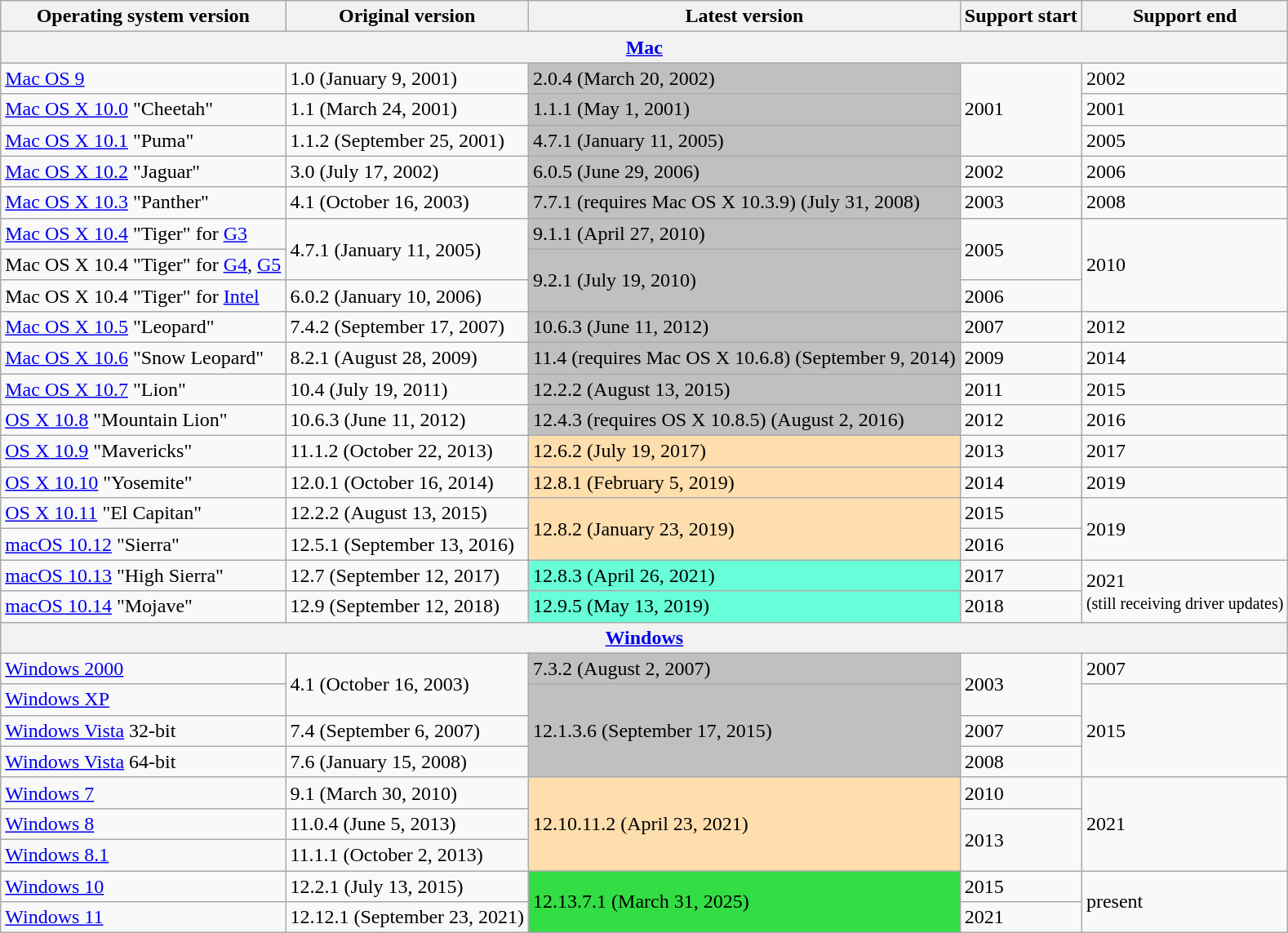<table class="wikitable">
<tr>
<th>Operating system version</th>
<th>Original version</th>
<th>Latest version</th>
<th>Support start</th>
<th>Support end</th>
</tr>
<tr>
<th colspan="5" style="text-align:center;"><strong><a href='#'>Mac</a></strong></th>
</tr>
<tr>
<td><a href='#'>Mac OS 9</a></td>
<td>1.0 (January 9, 2001)</td>
<td style="white-space:nowrap; background:#c0c0c0;">2.0.4 (March 20, 2002)</td>
<td rowspan=3>2001</td>
<td>2002</td>
</tr>
<tr>
<td><a href='#'>Mac OS X 10.0</a> "Cheetah"</td>
<td>1.1 (March 24, 2001)</td>
<td style="white-space:nowrap; background:#c0c0c0;">1.1.1 (May 1, 2001)</td>
<td>2001</td>
</tr>
<tr>
<td><a href='#'>Mac OS X 10.1</a> "Puma"</td>
<td>1.1.2 (September 25, 2001)</td>
<td style="white-space:nowrap; background:#c0c0c0;">4.7.1 (January 11, 2005)</td>
<td>2005</td>
</tr>
<tr>
<td><a href='#'>Mac OS X 10.2</a> "Jaguar"</td>
<td>3.0  (July 17, 2002)</td>
<td style="white-space:nowrap; background:#c0c0c0;">6.0.5 (June 29, 2006)</td>
<td>2002</td>
<td>2006</td>
</tr>
<tr>
<td><a href='#'>Mac OS X 10.3</a> "Panther"</td>
<td>4.1 (October 16, 2003)</td>
<td style="white-space:nowrap; background:#c0c0c0;">7.7.1 (requires Mac OS X 10.3.9)  (July 31, 2008)</td>
<td>2003</td>
<td>2008</td>
</tr>
<tr>
<td><a href='#'>Mac OS X 10.4</a> "Tiger" for <a href='#'>G3</a></td>
<td rowspan=2">4.7.1 (January 11, 2005)</td>
<td style="white-space:nowrap; background:#c0c0c0;">9.1.1 (April 27, 2010)</td>
<td rowspan=2>2005</td>
<td rowspan=3>2010</td>
</tr>
<tr>
<td>Mac OS X 10.4 "Tiger" for <a href='#'>G4</a>, <a href='#'>G5</a></td>
<td rowspan=2 style="white-space:nowrap; background:#c0c0c0;">9.2.1 (July 19, 2010)</td>
</tr>
<tr>
<td>Mac OS X 10.4 "Tiger" for <a href='#'>Intel</a></td>
<td>6.0.2 (January 10, 2006)</td>
<td>2006</td>
</tr>
<tr>
<td><a href='#'>Mac OS X 10.5</a> "Leopard"</td>
<td>7.4.2 (September 17, 2007)</td>
<td style="white-space:nowrap; background:#c0c0c0;">10.6.3 (June 11, 2012)</td>
<td>2007</td>
<td>2012</td>
</tr>
<tr>
<td><a href='#'>Mac OS X 10.6</a> "Snow Leopard"</td>
<td>8.2.1 (August 28, 2009)</td>
<td style="white-space:nowrap; background:#c0c0c0;">11.4 (requires Mac OS X 10.6.8)  (September 9, 2014)</td>
<td>2009</td>
<td>2014</td>
</tr>
<tr>
<td><a href='#'>Mac OS X 10.7</a> "Lion"</td>
<td>10.4 (July 19, 2011)</td>
<td style="white-space:nowrap; background:#c0c0c0;">12.2.2 (August 13, 2015)</td>
<td>2011</td>
<td>2015</td>
</tr>
<tr>
<td><a href='#'>OS X 10.8</a> "Mountain Lion"</td>
<td>10.6.3 (June 11, 2012)</td>
<td style="white-space:nowrap; background:#c0c0c0;">12.4.3 (requires OS X 10.8.5)  (August 2, 2016)</td>
<td>2012</td>
<td>2016</td>
</tr>
<tr>
<td><a href='#'>OS X 10.9</a> "Mavericks"</td>
<td>11.1.2 (October 22, 2013)</td>
<td style="white-space:nowrap; background:#ffdead;">12.6.2 (July 19, 2017)</td>
<td>2013</td>
<td>2017</td>
</tr>
<tr>
<td><a href='#'>OS X 10.10</a> "Yosemite"</td>
<td>12.0.1 (October 16, 2014)</td>
<td rowspan="1" style="white-space:nowrap; background:#ffdead;">12.8.1 (February 5, 2019)</td>
<td>2014</td>
<td>2019</td>
</tr>
<tr>
<td><a href='#'>OS X 10.11</a> "El Capitan"</td>
<td>12.2.2 (August 13, 2015)</td>
<td rowspan="2" style="white-space:nowrap; background:#ffdead;">12.8.2 (January 23, 2019)</td>
<td>2015</td>
<td rowspan="2">2019</td>
</tr>
<tr>
<td><a href='#'>macOS 10.12</a> "Sierra"</td>
<td>12.5.1 (September 13, 2016)</td>
<td>2016</td>
</tr>
<tr>
<td><a href='#'>macOS 10.13</a> "High Sierra"</td>
<td>12.7 (September 12, 2017)</td>
<td rowspan="1" style="white-space:nowrap; background:#66ffd9;">12.8.3 (April 26, 2021)</td>
<td>2017</td>
<td rowspan="2">2021 <br> <small>(still receiving driver updates)</small></td>
</tr>
<tr>
<td><a href='#'>macOS 10.14</a> "Mojave"</td>
<td>12.9 (September 12, 2018)</td>
<td style="white-space:nowrap; background:#66ffd9;">12.9.5 (May 13, 2019)</td>
<td>2018</td>
</tr>
<tr>
<th colspan="5" style="text-align:center;"><strong><a href='#'>Windows</a></strong></th>
</tr>
<tr>
<td><a href='#'>Windows 2000</a></td>
<td rowspan="2">4.1 (October 16, 2003)</td>
<td style="white-space:nowrap; background:#c0c0c0;">7.3.2 (August 2, 2007)</td>
<td rowspan=2>2003</td>
<td>2007</td>
</tr>
<tr>
<td><a href='#'>Windows XP</a></td>
<td rowspan="3" style="white-space:nowrap; background:#c0c0c0;">12.1.3.6 (September 17, 2015)</td>
<td rowspan=3>2015</td>
</tr>
<tr>
<td><a href='#'>Windows Vista</a> 32-bit</td>
<td>7.4 (September 6, 2007)</td>
<td>2007</td>
</tr>
<tr>
<td><a href='#'>Windows Vista</a> 64-bit</td>
<td>7.6 (January 15, 2008)</td>
<td>2008</td>
</tr>
<tr>
<td><a href='#'>Windows 7</a></td>
<td>9.1 (March 30, 2010)</td>
<td rowspan="3" style="white-space:nowrap; background:#ffdead;">12.10.11.2 (April 23, 2021)</td>
<td>2010</td>
<td rowspan="3">2021</td>
</tr>
<tr>
<td><a href='#'>Windows 8</a></td>
<td>11.0.4 (June 5, 2013)</td>
<td rowspan="2">2013</td>
</tr>
<tr>
<td><a href='#'>Windows 8.1</a></td>
<td>11.1.1 (October 2, 2013)</td>
</tr>
<tr>
<td><a href='#'>Windows 10</a></td>
<td>12.2.1 (July 13, 2015)</td>
<td rowspan="2" style="white-space:nowrap; background:#3d4;">12.13.7.1 (March 31, 2025)</td>
<td>2015</td>
<td rowspan="2">present</td>
</tr>
<tr>
<td><a href='#'>Windows 11</a></td>
<td>12.12.1 (September 23, 2021)</td>
<td>2021</td>
</tr>
</table>
